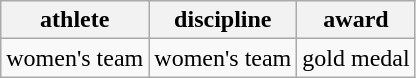<table class="wikitable">
<tr>
<th>athlete</th>
<th>discipline</th>
<th>award</th>
</tr>
<tr>
<td>women's team</td>
<td>women's team</td>
<td>gold medal</td>
</tr>
</table>
